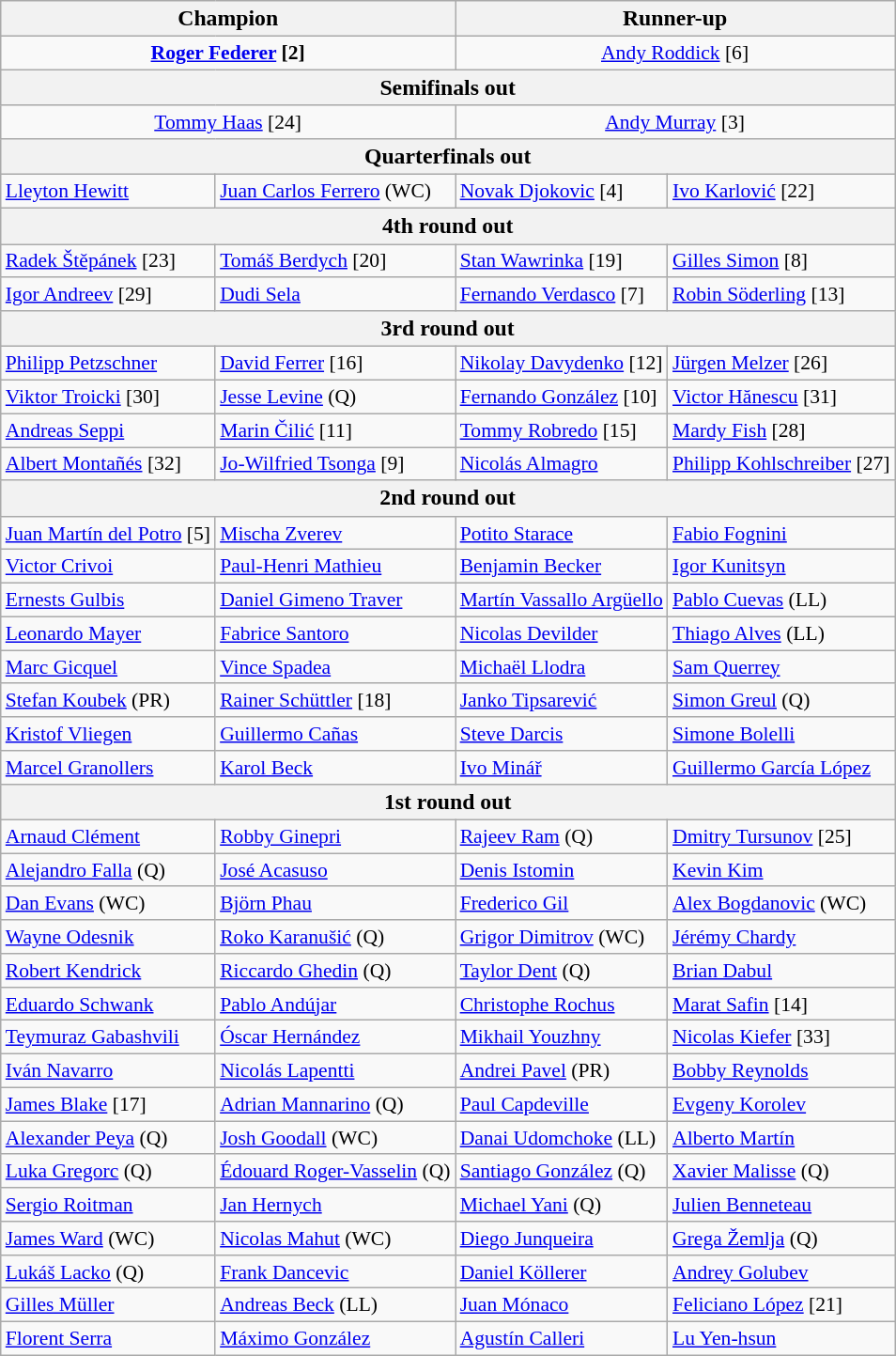<table class="wikitable collapsible collapsed" style="font-size:90%">
<tr style="font-size:110%">
<th colspan="2"><strong>Champion</strong></th>
<th colspan="2">Runner-up</th>
</tr>
<tr style="text-align:center;">
<td colspan="2"> <strong><a href='#'>Roger Federer</a> [2]</strong></td>
<td colspan="2"> <a href='#'>Andy Roddick</a> [6]</td>
</tr>
<tr style="font-size:110%">
<th colspan="4">Semifinals out</th>
</tr>
<tr style="text-align:center;">
<td colspan="2"> <a href='#'>Tommy Haas</a> [24]</td>
<td colspan="2"> <a href='#'>Andy Murray</a> [3]</td>
</tr>
<tr style="font-size:110%">
<th colspan="4">Quarterfinals out</th>
</tr>
<tr>
<td> <a href='#'>Lleyton Hewitt</a></td>
<td> <a href='#'>Juan Carlos Ferrero</a> (WC)</td>
<td> <a href='#'>Novak Djokovic</a> [4]</td>
<td> <a href='#'>Ivo Karlović</a> [22]</td>
</tr>
<tr style="font-size:110%">
<th colspan="4">4th round out</th>
</tr>
<tr>
<td> <a href='#'>Radek Štěpánek</a> [23]</td>
<td> <a href='#'>Tomáš Berdych</a> [20]</td>
<td> <a href='#'>Stan Wawrinka</a> [19]</td>
<td> <a href='#'>Gilles Simon</a> [8]</td>
</tr>
<tr>
<td> <a href='#'>Igor Andreev</a> [29]</td>
<td> <a href='#'>Dudi Sela</a></td>
<td> <a href='#'>Fernando Verdasco</a> [7]</td>
<td> <a href='#'>Robin Söderling</a> [13]</td>
</tr>
<tr style="font-size:110%">
<th colspan="4">3rd round out</th>
</tr>
<tr>
<td> <a href='#'>Philipp Petzschner</a></td>
<td> <a href='#'>David Ferrer</a> [16]</td>
<td> <a href='#'>Nikolay Davydenko</a> [12]</td>
<td> <a href='#'>Jürgen Melzer</a> [26]</td>
</tr>
<tr>
<td> <a href='#'>Viktor Troicki</a> [30]</td>
<td> <a href='#'>Jesse Levine</a> (Q)</td>
<td> <a href='#'>Fernando González</a> [10]</td>
<td> <a href='#'>Victor Hănescu</a> [31]</td>
</tr>
<tr>
<td> <a href='#'>Andreas Seppi</a></td>
<td> <a href='#'>Marin Čilić</a> [11]</td>
<td> <a href='#'>Tommy Robredo</a> [15]</td>
<td> <a href='#'>Mardy Fish</a> [28]</td>
</tr>
<tr>
<td> <a href='#'>Albert Montañés</a> [32]</td>
<td> <a href='#'>Jo-Wilfried Tsonga</a> [9]</td>
<td> <a href='#'>Nicolás Almagro</a></td>
<td> <a href='#'>Philipp Kohlschreiber</a> [27]</td>
</tr>
<tr style="font-size:110%">
<th colspan="4">2nd round out</th>
</tr>
<tr>
<td> <a href='#'>Juan Martín del Potro</a> [5]</td>
<td> <a href='#'>Mischa Zverev</a></td>
<td> <a href='#'>Potito Starace</a></td>
<td> <a href='#'>Fabio Fognini</a></td>
</tr>
<tr>
<td> <a href='#'>Victor Crivoi</a></td>
<td> <a href='#'>Paul-Henri Mathieu</a></td>
<td> <a href='#'>Benjamin Becker</a></td>
<td> <a href='#'>Igor Kunitsyn</a></td>
</tr>
<tr>
<td> <a href='#'>Ernests Gulbis</a></td>
<td> <a href='#'>Daniel Gimeno Traver</a></td>
<td> <a href='#'>Martín Vassallo Argüello</a></td>
<td> <a href='#'>Pablo Cuevas</a> (LL)</td>
</tr>
<tr>
<td> <a href='#'>Leonardo Mayer</a></td>
<td> <a href='#'>Fabrice Santoro</a></td>
<td> <a href='#'>Nicolas Devilder</a></td>
<td> <a href='#'>Thiago Alves</a> (LL)</td>
</tr>
<tr>
<td> <a href='#'>Marc Gicquel</a></td>
<td> <a href='#'>Vince Spadea</a></td>
<td> <a href='#'>Michaël Llodra</a></td>
<td> <a href='#'>Sam Querrey</a></td>
</tr>
<tr>
<td> <a href='#'>Stefan Koubek</a> (PR)</td>
<td> <a href='#'>Rainer Schüttler</a> [18]</td>
<td> <a href='#'>Janko Tipsarević</a></td>
<td> <a href='#'>Simon Greul</a> (Q)</td>
</tr>
<tr>
<td> <a href='#'>Kristof Vliegen</a></td>
<td> <a href='#'>Guillermo Cañas</a></td>
<td> <a href='#'>Steve Darcis</a></td>
<td> <a href='#'>Simone Bolelli</a></td>
</tr>
<tr>
<td> <a href='#'>Marcel Granollers</a></td>
<td> <a href='#'>Karol Beck</a></td>
<td> <a href='#'>Ivo Minář</a></td>
<td> <a href='#'>Guillermo García López</a></td>
</tr>
<tr style="font-size:110%">
<th colspan="4">1st round out</th>
</tr>
<tr>
<td> <a href='#'>Arnaud Clément</a></td>
<td> <a href='#'>Robby Ginepri</a></td>
<td> <a href='#'>Rajeev Ram</a> (Q)</td>
<td> <a href='#'>Dmitry Tursunov</a> [25]</td>
</tr>
<tr>
<td> <a href='#'>Alejandro Falla</a> (Q)</td>
<td> <a href='#'>José Acasuso</a></td>
<td> <a href='#'>Denis Istomin</a></td>
<td> <a href='#'>Kevin Kim</a></td>
</tr>
<tr>
<td> <a href='#'>Dan Evans</a> (WC)</td>
<td> <a href='#'>Björn Phau</a></td>
<td> <a href='#'>Frederico Gil</a></td>
<td> <a href='#'>Alex Bogdanovic</a> (WC)</td>
</tr>
<tr>
<td> <a href='#'>Wayne Odesnik</a></td>
<td> <a href='#'>Roko Karanušić</a> (Q)</td>
<td> <a href='#'>Grigor Dimitrov</a> (WC)</td>
<td> <a href='#'>Jérémy Chardy</a></td>
</tr>
<tr>
<td> <a href='#'>Robert Kendrick</a></td>
<td> <a href='#'>Riccardo Ghedin</a> (Q)</td>
<td> <a href='#'>Taylor Dent</a> (Q)</td>
<td> <a href='#'>Brian Dabul</a></td>
</tr>
<tr>
<td> <a href='#'>Eduardo Schwank</a></td>
<td> <a href='#'>Pablo Andújar</a></td>
<td> <a href='#'>Christophe Rochus</a></td>
<td> <a href='#'>Marat Safin</a> [14]</td>
</tr>
<tr>
<td> <a href='#'>Teymuraz Gabashvili</a></td>
<td> <a href='#'>Óscar Hernández</a></td>
<td> <a href='#'>Mikhail Youzhny</a></td>
<td> <a href='#'>Nicolas Kiefer</a> [33]</td>
</tr>
<tr>
<td> <a href='#'>Iván Navarro</a></td>
<td> <a href='#'>Nicolás Lapentti</a></td>
<td> <a href='#'>Andrei Pavel</a> (PR)</td>
<td> <a href='#'>Bobby Reynolds</a></td>
</tr>
<tr>
<td> <a href='#'>James Blake</a> [17]</td>
<td> <a href='#'>Adrian Mannarino</a> (Q)</td>
<td> <a href='#'>Paul Capdeville</a></td>
<td> <a href='#'>Evgeny Korolev</a></td>
</tr>
<tr>
<td> <a href='#'>Alexander Peya</a> (Q)</td>
<td> <a href='#'>Josh Goodall</a> (WC)</td>
<td> <a href='#'>Danai Udomchoke</a> (LL)</td>
<td> <a href='#'>Alberto Martín</a></td>
</tr>
<tr>
<td> <a href='#'>Luka Gregorc</a> (Q)</td>
<td> <a href='#'>Édouard Roger-Vasselin</a> (Q)</td>
<td> <a href='#'>Santiago González</a> (Q)</td>
<td> <a href='#'>Xavier Malisse</a> (Q)</td>
</tr>
<tr>
<td> <a href='#'>Sergio Roitman</a></td>
<td> <a href='#'>Jan Hernych</a></td>
<td> <a href='#'>Michael Yani</a> (Q)</td>
<td> <a href='#'>Julien Benneteau</a></td>
</tr>
<tr>
<td> <a href='#'>James Ward</a> (WC)</td>
<td> <a href='#'>Nicolas Mahut</a> (WC)</td>
<td> <a href='#'>Diego Junqueira</a></td>
<td> <a href='#'>Grega Žemlja</a> (Q)</td>
</tr>
<tr>
<td> <a href='#'>Lukáš Lacko</a> (Q)</td>
<td> <a href='#'>Frank Dancevic</a></td>
<td> <a href='#'>Daniel Köllerer</a></td>
<td> <a href='#'>Andrey Golubev</a></td>
</tr>
<tr>
<td> <a href='#'>Gilles Müller</a></td>
<td> <a href='#'>Andreas Beck</a> (LL)</td>
<td> <a href='#'>Juan Mónaco</a></td>
<td> <a href='#'>Feliciano López</a> [21]</td>
</tr>
<tr>
<td> <a href='#'>Florent Serra</a></td>
<td> <a href='#'>Máximo González</a></td>
<td> <a href='#'>Agustín Calleri</a></td>
<td> <a href='#'>Lu Yen-hsun</a></td>
</tr>
</table>
